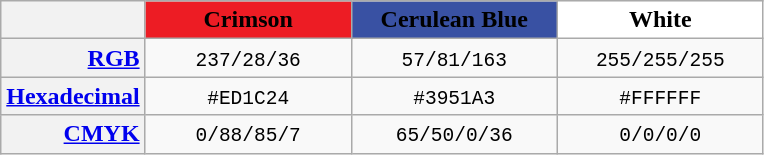<table class="wikitable" style="text-align:center;">
<tr>
<th></th>
<th style="background:#ed1c24; width:130px"><span>Crimson</span></th>
<th style="background:#3951a3; width:130px"><span>Cerulean Blue</span></th>
<th style="background:#FFFFFF; width:130px"><span>White</span></th>
</tr>
<tr>
<td style="background:#F2F2F2; text-align:right"><strong><a href='#'>RGB</a></strong></td>
<td><code>237/28/36</code></td>
<td><code>57/81/163</code></td>
<td><code>255/255/255</code></td>
</tr>
<tr>
<td style="background:#F2F2F2; text-align:right"><strong><a href='#'>Hexadecimal</a></strong></td>
<td><code>#ED1C24</code></td>
<td><code>#3951A3</code></td>
<td><code>#FFFFFF</code></td>
</tr>
<tr>
<td style="background:#F2F2F2; text-align:right"><strong><a href='#'>CMYK</a></strong></td>
<td><code>0/88/85/7</code></td>
<td><code>65/50/0/36</code></td>
<td><code>0/0/0/0</code></td>
</tr>
</table>
